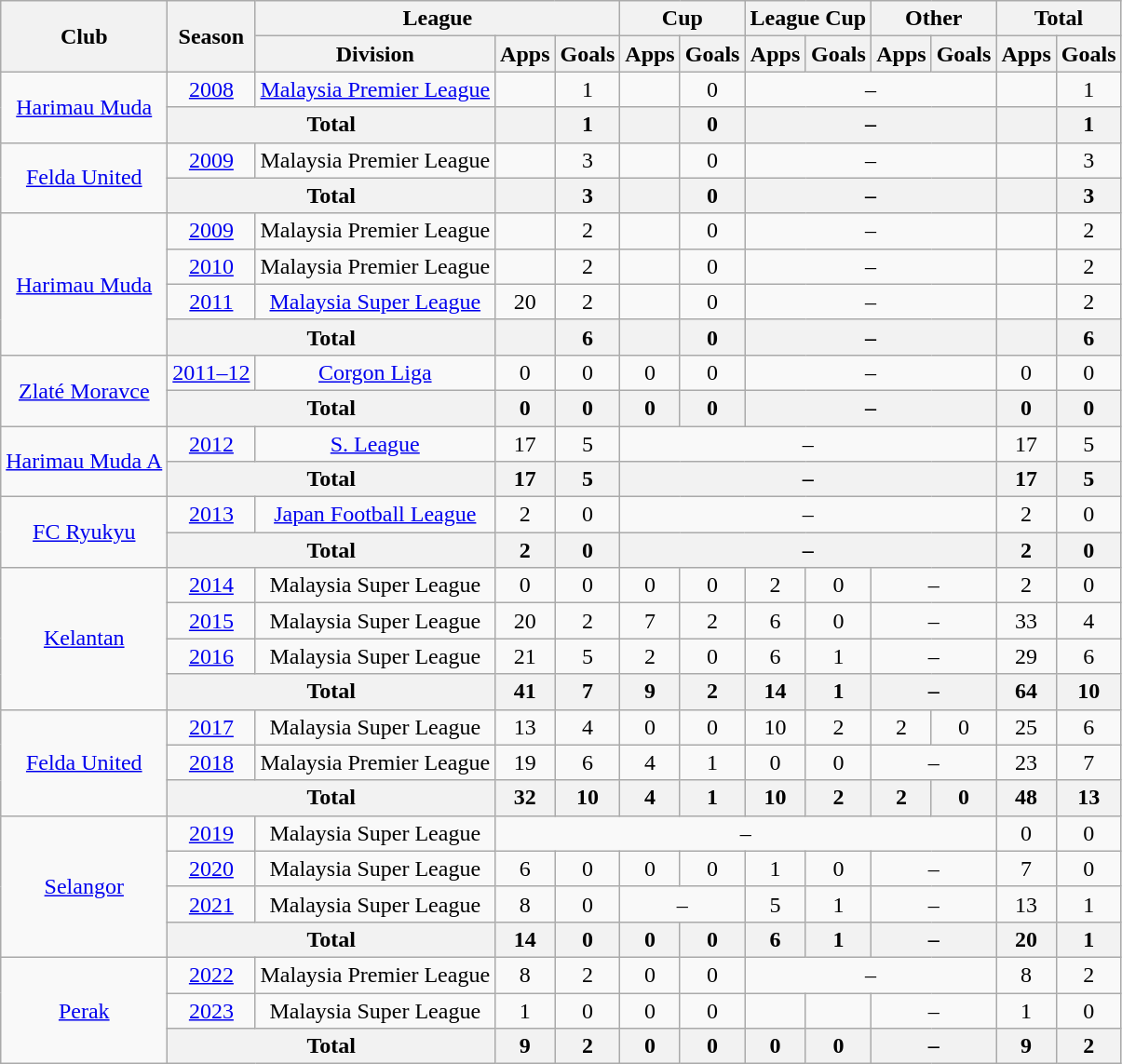<table class=wikitable style="text-align:center">
<tr>
<th rowspan=2>Club</th>
<th rowspan=2>Season</th>
<th colspan=3>League</th>
<th colspan=2>Cup</th>
<th colspan=2>League Cup</th>
<th colspan=2>Other</th>
<th colspan=2>Total</th>
</tr>
<tr>
<th>Division</th>
<th>Apps</th>
<th>Goals</th>
<th>Apps</th>
<th>Goals</th>
<th>Apps</th>
<th>Goals</th>
<th>Apps</th>
<th>Goals</th>
<th>Apps</th>
<th>Goals</th>
</tr>
<tr>
<td rowspan=2><a href='#'>Harimau Muda</a></td>
<td><a href='#'>2008</a></td>
<td><a href='#'>Malaysia Premier League</a></td>
<td></td>
<td>1</td>
<td></td>
<td>0</td>
<td colspan="4">–</td>
<td></td>
<td>1</td>
</tr>
<tr>
<th colspan=2>Total</th>
<th></th>
<th>1</th>
<th></th>
<th>0</th>
<th colspan="4">–</th>
<th></th>
<th>1</th>
</tr>
<tr>
<td rowspan=2><a href='#'>Felda United</a></td>
<td><a href='#'>2009</a></td>
<td>Malaysia Premier League</td>
<td></td>
<td>3</td>
<td></td>
<td>0</td>
<td colspan="4">–</td>
<td></td>
<td>3</td>
</tr>
<tr>
<th colspan=2>Total</th>
<th></th>
<th>3</th>
<th></th>
<th>0</th>
<th colspan="4">–</th>
<th></th>
<th>3</th>
</tr>
<tr>
<td rowspan=4><a href='#'>Harimau Muda</a></td>
<td><a href='#'>2009</a></td>
<td>Malaysia Premier League</td>
<td></td>
<td>2</td>
<td></td>
<td>0</td>
<td colspan="4">–</td>
<td></td>
<td>2</td>
</tr>
<tr>
<td><a href='#'>2010</a></td>
<td>Malaysia Premier League</td>
<td></td>
<td>2</td>
<td></td>
<td>0</td>
<td colspan="4">–</td>
<td></td>
<td>2</td>
</tr>
<tr>
<td><a href='#'>2011</a></td>
<td><a href='#'>Malaysia Super League</a></td>
<td>20</td>
<td>2</td>
<td></td>
<td>0</td>
<td colspan="4">–</td>
<td></td>
<td>2</td>
</tr>
<tr>
<th colspan=2>Total</th>
<th></th>
<th>6</th>
<th></th>
<th>0</th>
<th colspan="4">–</th>
<th></th>
<th>6</th>
</tr>
<tr>
<td rowspan=2><a href='#'>Zlaté Moravce</a></td>
<td><a href='#'>2011–12</a></td>
<td><a href='#'>Corgon Liga</a></td>
<td>0</td>
<td>0</td>
<td>0</td>
<td>0</td>
<td colspan="4">–</td>
<td>0</td>
<td>0</td>
</tr>
<tr>
<th colspan=2>Total</th>
<th>0</th>
<th>0</th>
<th>0</th>
<th>0</th>
<th colspan="4">–</th>
<th>0</th>
<th>0</th>
</tr>
<tr>
<td rowspan=2><a href='#'>Harimau Muda A</a></td>
<td><a href='#'>2012</a></td>
<td><a href='#'>S. League</a></td>
<td>17</td>
<td>5</td>
<td colspan="6">–</td>
<td>17</td>
<td>5</td>
</tr>
<tr>
<th colspan=2>Total</th>
<th>17</th>
<th>5</th>
<th colspan="6">–</th>
<th>17</th>
<th>5</th>
</tr>
<tr>
<td rowspan=2><a href='#'>FC Ryukyu</a></td>
<td><a href='#'>2013</a></td>
<td><a href='#'>Japan Football League</a></td>
<td>2</td>
<td>0</td>
<td colspan="6">–</td>
<td>2</td>
<td>0</td>
</tr>
<tr>
<th colspan=2>Total</th>
<th>2</th>
<th>0</th>
<th colspan="6">–</th>
<th>2</th>
<th>0</th>
</tr>
<tr>
<td rowspan=4><a href='#'>Kelantan</a></td>
<td><a href='#'>2014</a></td>
<td>Malaysia Super League</td>
<td>0</td>
<td>0</td>
<td>0</td>
<td>0</td>
<td>2</td>
<td>0</td>
<td colspan="2">–</td>
<td>2</td>
<td>0</td>
</tr>
<tr>
<td><a href='#'>2015</a></td>
<td>Malaysia Super League</td>
<td>20</td>
<td>2</td>
<td>7</td>
<td>2</td>
<td>6</td>
<td>0</td>
<td colspan="2">–</td>
<td>33</td>
<td>4</td>
</tr>
<tr>
<td><a href='#'>2016</a></td>
<td>Malaysia Super League</td>
<td>21</td>
<td>5</td>
<td>2</td>
<td>0</td>
<td>6</td>
<td>1</td>
<td colspan="2">–</td>
<td>29</td>
<td>6</td>
</tr>
<tr>
<th colspan=2>Total</th>
<th>41</th>
<th>7</th>
<th>9</th>
<th>2</th>
<th>14</th>
<th>1</th>
<th colspan="2">–</th>
<th>64</th>
<th>10</th>
</tr>
<tr>
<td rowspan=3><a href='#'>Felda United</a></td>
<td><a href='#'>2017</a></td>
<td>Malaysia Super League</td>
<td>13</td>
<td>4</td>
<td>0</td>
<td>0</td>
<td>10</td>
<td>2</td>
<td>2</td>
<td>0</td>
<td>25</td>
<td>6</td>
</tr>
<tr>
<td><a href='#'>2018</a></td>
<td>Malaysia Premier League</td>
<td>19</td>
<td>6</td>
<td>4</td>
<td>1</td>
<td>0</td>
<td>0</td>
<td colspan="2">–</td>
<td>23</td>
<td>7</td>
</tr>
<tr>
<th colspan=2>Total</th>
<th>32</th>
<th>10</th>
<th>4</th>
<th>1</th>
<th>10</th>
<th>2</th>
<th>2</th>
<th>0</th>
<th>48</th>
<th>13</th>
</tr>
<tr>
<td rowspan=4><a href='#'>Selangor</a></td>
<td><a href='#'>2019</a></td>
<td>Malaysia Super League</td>
<td colspan="8">–</td>
<td>0</td>
<td>0</td>
</tr>
<tr>
<td><a href='#'>2020</a></td>
<td>Malaysia Super League</td>
<td>6</td>
<td>0</td>
<td>0</td>
<td>0</td>
<td>1</td>
<td>0</td>
<td colspan="2">–</td>
<td>7</td>
<td>0</td>
</tr>
<tr>
<td><a href='#'>2021</a></td>
<td>Malaysia Super League</td>
<td>8</td>
<td>0</td>
<td colspan="2">–</td>
<td>5</td>
<td>1</td>
<td colspan="2">–</td>
<td>13</td>
<td>1</td>
</tr>
<tr>
<th colspan=2>Total</th>
<th>14</th>
<th>0</th>
<th>0</th>
<th>0</th>
<th>6</th>
<th>1</th>
<th colspan="2">–</th>
<th>20</th>
<th>1</th>
</tr>
<tr>
<td rowspan=3><a href='#'>Perak</a></td>
<td><a href='#'>2022</a></td>
<td>Malaysia Premier League</td>
<td>8</td>
<td>2</td>
<td>0</td>
<td>0</td>
<td colspan="4">–</td>
<td>8</td>
<td>2</td>
</tr>
<tr>
<td><a href='#'>2023</a></td>
<td>Malaysia Super League</td>
<td>1</td>
<td>0</td>
<td>0</td>
<td>0</td>
<td></td>
<td></td>
<td colspan="2">–</td>
<td>1</td>
<td>0</td>
</tr>
<tr>
<th colspan=2>Total</th>
<th>9</th>
<th>2</th>
<th>0</th>
<th>0</th>
<th>0</th>
<th>0</th>
<th colspan="2">–</th>
<th>9</th>
<th>2</th>
</tr>
</table>
